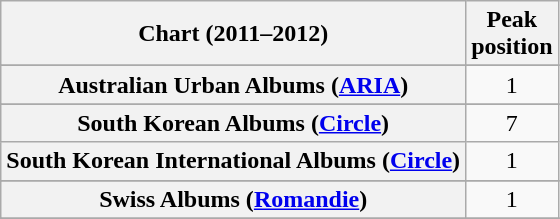<table class="wikitable sortable plainrowheaders" style="text-align:center;">
<tr>
<th scope="col">Chart (2011–2012)</th>
<th scope="col">Peak<br>position</th>
</tr>
<tr>
</tr>
<tr>
<th scope="row">Australian Urban Albums (<a href='#'>ARIA</a>)</th>
<td>1</td>
</tr>
<tr>
</tr>
<tr>
</tr>
<tr>
</tr>
<tr>
</tr>
<tr>
</tr>
<tr>
</tr>
<tr>
</tr>
<tr>
</tr>
<tr>
</tr>
<tr>
</tr>
<tr>
</tr>
<tr>
</tr>
<tr>
</tr>
<tr>
</tr>
<tr>
</tr>
<tr>
</tr>
<tr>
</tr>
<tr>
</tr>
<tr>
</tr>
<tr>
</tr>
<tr>
</tr>
<tr>
</tr>
<tr>
<th scope="row">South Korean Albums (<a href='#'>Circle</a>)</th>
<td>7</td>
</tr>
<tr>
<th scope="row">South Korean International Albums (<a href='#'>Circle</a>)</th>
<td>1</td>
</tr>
<tr>
</tr>
<tr>
</tr>
<tr>
<th scope="row">Swiss Albums (<a href='#'>Romandie</a>)</th>
<td>1</td>
</tr>
<tr>
</tr>
<tr>
</tr>
<tr>
</tr>
<tr>
</tr>
<tr>
</tr>
</table>
